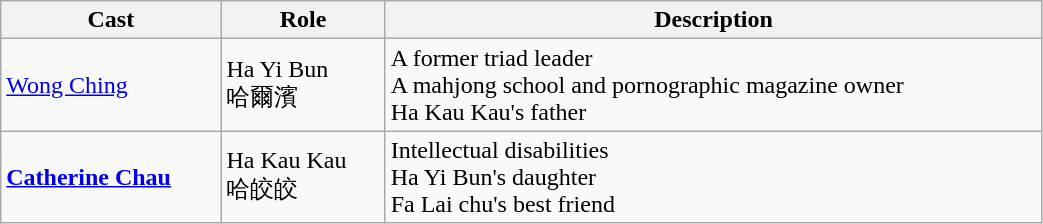<table class="wikitable" style="width:55%;">
<tr>
<th>Cast</th>
<th>Role</th>
<th>Description</th>
</tr>
<tr>
<td><a href='#'>Wong Ching</a></td>
<td>Ha Yi Bun<br>哈爾濱</td>
<td>A former triad leader<br>A mahjong school and pornographic magazine owner<br>Ha Kau Kau's father</td>
</tr>
<tr>
<td><strong><a href='#'>Catherine Chau</a></strong></td>
<td>Ha Kau Kau<br>哈皎皎</td>
<td>Intellectual disabilities<br>Ha Yi Bun's daughter<br>Fa Lai chu's best friend</td>
</tr>
</table>
